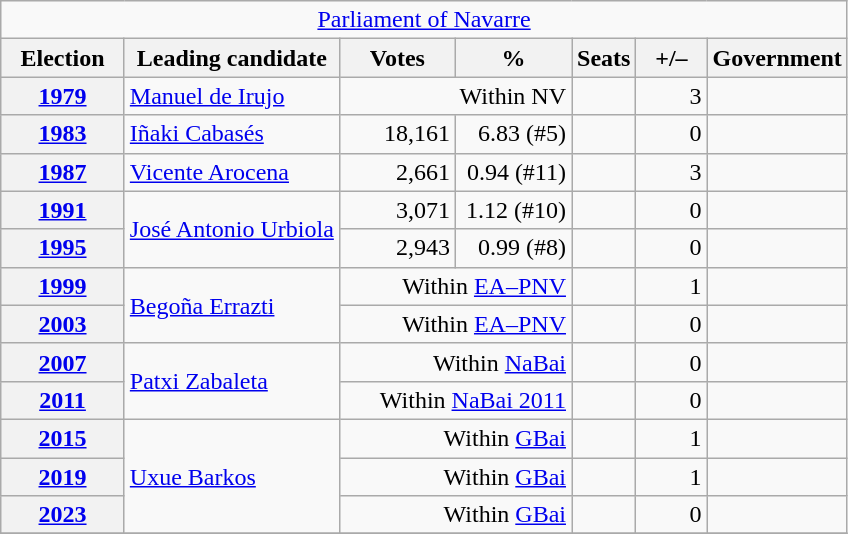<table class="wikitable" style="text-align:right;">
<tr>
<td colspan="7" align="center"><a href='#'>Parliament of Navarre</a></td>
</tr>
<tr>
<th width="75">Election</th>
<th>Leading candidate</th>
<th width="70">Votes</th>
<th width="70">%</th>
<th>Seats</th>
<th width="40">+/–</th>
<th>Government</th>
</tr>
<tr>
<th><a href='#'>1979</a></th>
<td align="left"><a href='#'>Manuel de Irujo</a></td>
<td colspan="2">Within NV</td>
<td></td>
<td>3</td>
<td></td>
</tr>
<tr>
<th><a href='#'>1983</a></th>
<td align="left"><a href='#'>Iñaki Cabasés</a></td>
<td>18,161</td>
<td>6.83 (#5)</td>
<td></td>
<td>0</td>
<td></td>
</tr>
<tr>
<th><a href='#'>1987</a></th>
<td align="left"><a href='#'>Vicente Arocena</a></td>
<td>2,661</td>
<td>0.94 (#11)</td>
<td></td>
<td>3</td>
<td></td>
</tr>
<tr>
<th><a href='#'>1991</a></th>
<td rowspan="2" align="left"><a href='#'>José Antonio Urbiola</a></td>
<td>3,071</td>
<td>1.12 (#10)</td>
<td></td>
<td>0</td>
<td></td>
</tr>
<tr>
<th><a href='#'>1995</a></th>
<td>2,943</td>
<td>0.99 (#8)</td>
<td></td>
<td>0</td>
<td></td>
</tr>
<tr>
<th><a href='#'>1999</a></th>
<td rowspan="2" align="left"><a href='#'>Begoña Errazti</a></td>
<td colspan="2">Within <a href='#'>EA–PNV</a></td>
<td></td>
<td>1</td>
<td></td>
</tr>
<tr>
<th><a href='#'>2003</a></th>
<td colspan="2">Within <a href='#'>EA–PNV</a></td>
<td></td>
<td>0</td>
<td></td>
</tr>
<tr>
<th><a href='#'>2007</a></th>
<td rowspan="2" align="left"><a href='#'>Patxi Zabaleta</a></td>
<td colspan="2">Within <a href='#'>NaBai</a></td>
<td></td>
<td>0</td>
<td></td>
</tr>
<tr>
<th><a href='#'>2011</a></th>
<td colspan="2">Within <a href='#'>NaBai 2011</a></td>
<td></td>
<td>0</td>
<td></td>
</tr>
<tr>
<th><a href='#'>2015</a></th>
<td rowspan="3" align="left"><a href='#'>Uxue Barkos</a></td>
<td colspan="2">Within <a href='#'>GBai</a></td>
<td></td>
<td>1</td>
<td></td>
</tr>
<tr>
<th><a href='#'>2019</a></th>
<td colspan="2">Within <a href='#'>GBai</a></td>
<td></td>
<td>1</td>
<td></td>
</tr>
<tr>
<th><a href='#'>2023</a></th>
<td colspan="2">Within <a href='#'>GBai</a></td>
<td></td>
<td>0</td>
<td></td>
</tr>
<tr>
</tr>
</table>
